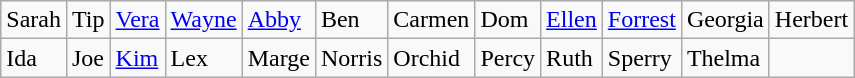<table class="wikitable">
<tr>
<td>Sarah</td>
<td>Tip</td>
<td><a href='#'>Vera</a></td>
<td><a href='#'>Wayne</a></td>
<td><a href='#'>Abby</a></td>
<td>Ben</td>
<td>Carmen</td>
<td>Dom</td>
<td><a href='#'>Ellen</a></td>
<td><a href='#'>Forrest</a></td>
<td>Georgia</td>
<td>Herbert</td>
</tr>
<tr>
<td>Ida</td>
<td>Joe</td>
<td><a href='#'>Kim</a></td>
<td>Lex</td>
<td>Marge</td>
<td>Norris</td>
<td>Orchid</td>
<td>Percy</td>
<td>Ruth</td>
<td>Sperry</td>
<td>Thelma</td>
</tr>
</table>
